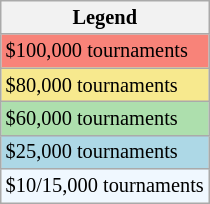<table class="wikitable" style="font-size:85%">
<tr>
<th>Legend</th>
</tr>
<tr style="background:#f88379;">
<td>$100,000 tournaments</td>
</tr>
<tr style="background:#f7e98e;">
<td>$80,000 tournaments</td>
</tr>
<tr style="background:#addfad;">
<td>$60,000 tournaments</td>
</tr>
<tr style="background:lightblue;">
<td>$25,000 tournaments</td>
</tr>
<tr style="background:#f0f8ff;">
<td>$10/15,000 tournaments</td>
</tr>
</table>
